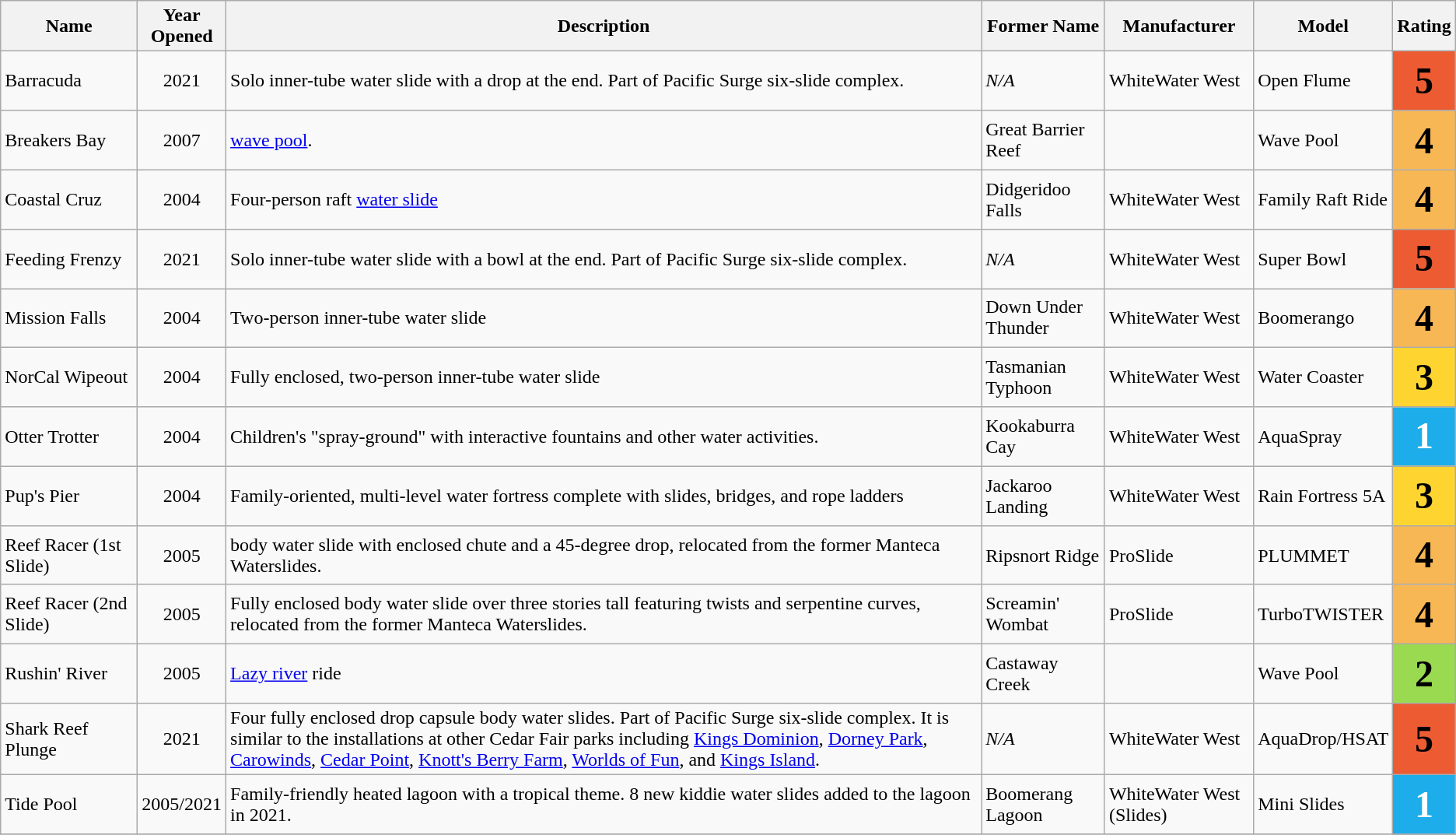<table class="wikitable sortable">
<tr>
<th scope="col" width="110">Name</th>
<th scope="col" width="40">Year Opened</th>
<th class="unsortable">Description</th>
<th>Former Name</th>
<th>Manufacturer</th>
<th>Model</th>
<th>Rating</th>
</tr>
<tr>
<td>Barracuda</td>
<td align="center">2021</td>
<td>Solo inner-tube water slide with a drop at the end. Part of Pacific Surge six-slide complex.</td>
<td><em>N/A</em></td>
<td>WhiteWater West</td>
<td>Open Flume</td>
<td style="background:#ED5B33;text-align:center;font-size:200%;"><strong>5</strong></td>
</tr>
<tr>
<td>Breakers Bay</td>
<td align="center">2007</td>
<td> <a href='#'>wave pool</a>.</td>
<td>Great Barrier Reef</td>
<td></td>
<td>Wave Pool</td>
<td style="background:#F7B754;text-align:center;font-size:200%;"><strong>4</strong></td>
</tr>
<tr>
<td>Coastal Cruz</td>
<td align="center">2004</td>
<td>Four-person raft <a href='#'>water slide</a></td>
<td>Didgeridoo Falls</td>
<td>WhiteWater West</td>
<td>Family Raft Ride</td>
<td style="background:#F7B754;text-align:center;font-size:200%;"><strong>4</strong></td>
</tr>
<tr>
<td>Feeding Frenzy</td>
<td align="center">2021</td>
<td>Solo inner-tube water slide with a bowl at the end. Part of Pacific Surge six-slide complex.</td>
<td><em>N/A</em></td>
<td>WhiteWater West</td>
<td>Super Bowl</td>
<td style="background:#ED5B33;text-align:center;font-size:200%;"><strong>5</strong></td>
</tr>
<tr>
<td>Mission Falls</td>
<td align="center">2004</td>
<td>Two-person inner-tube water slide</td>
<td>Down Under Thunder</td>
<td>WhiteWater West</td>
<td>Boomerango</td>
<td style="background:#F7B754;text-align:center;font-size:200%;"><strong>4</strong></td>
</tr>
<tr>
<td>NorCal Wipeout</td>
<td align="center">2004</td>
<td>Fully enclosed, two-person inner-tube water slide</td>
<td>Tasmanian Typhoon</td>
<td>WhiteWater West</td>
<td>Water Coaster</td>
<td style="background:#FED530;text-align:center;font-size:200%;"><strong>3</strong></td>
</tr>
<tr>
<td>Otter Trotter</td>
<td align="center">2004</td>
<td>Children's "spray-ground" with interactive fountains and other water activities.</td>
<td>Kookaburra Cay</td>
<td>WhiteWater West</td>
<td>AquaSpray</td>
<td style="background:#1CADEA;text-align:center;font-size:200%;color:#fff;"><strong>1</strong></td>
</tr>
<tr>
<td>Pup's Pier</td>
<td align="center">2004</td>
<td>Family-oriented, multi-level water fortress complete with slides, bridges, and rope ladders</td>
<td>Jackaroo Landing</td>
<td>WhiteWater West</td>
<td>Rain Fortress 5A</td>
<td style="background:#FED530;text-align:center;font-size:200%;"><strong>3</strong></td>
</tr>
<tr>
<td>Reef Racer (1st Slide)</td>
<td align="center">2005</td>
<td> body water slide with enclosed chute and a 45-degree drop, relocated from the former Manteca Waterslides.</td>
<td>Ripsnort Ridge</td>
<td>ProSlide</td>
<td>PLUMMET</td>
<td style="background:#F7B754;text-align:center;font-size:200%;"><strong>4</strong></td>
</tr>
<tr>
<td>Reef Racer (2nd Slide)</td>
<td align="center">2005</td>
<td>Fully enclosed body water slide over three stories tall featuring twists and serpentine curves, relocated from the former Manteca Waterslides.</td>
<td>Screamin' Wombat</td>
<td>ProSlide</td>
<td>TurboTWISTER</td>
<td style="background:#F7B754;text-align:center;font-size:200%;"><strong>4</strong></td>
</tr>
<tr>
<td>Rushin' River</td>
<td align="center">2005</td>
<td><a href='#'>Lazy river</a> ride</td>
<td>Castaway Creek</td>
<td></td>
<td>Wave Pool</td>
<td style="background:#99DA50;text-align:center;font-size:200%;"><strong>2</strong></td>
</tr>
<tr>
<td>Shark Reef Plunge</td>
<td align="center">2021</td>
<td>Four fully enclosed drop capsule body water slides. Part of Pacific Surge six-slide complex. It is similar to the installations at other Cedar Fair parks including <a href='#'>Kings Dominion</a>, <a href='#'>Dorney Park</a>, <a href='#'>Carowinds</a>, <a href='#'>Cedar Point</a>, <a href='#'>Knott's Berry Farm</a>, <a href='#'>Worlds of Fun</a>, and <a href='#'>Kings Island</a>.</td>
<td><em>N/A</em></td>
<td>WhiteWater West</td>
<td>AquaDrop/HSAT</td>
<td style="background:#ED5B33;text-align:center;font-size:200%;"><strong>5</strong></td>
</tr>
<tr>
<td>Tide Pool</td>
<td align="center">2005/2021</td>
<td>Family-friendly  heated lagoon with a tropical theme. 8 new kiddie water slides added to the lagoon in 2021.</td>
<td>Boomerang Lagoon</td>
<td>WhiteWater West (Slides)</td>
<td>Mini Slides</td>
<td style="background:#1CADEA;text-align:center;font-size:200%;color:#fff;"><strong>1</strong></td>
</tr>
<tr>
</tr>
</table>
